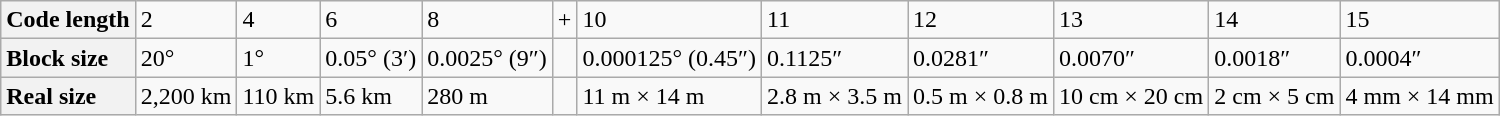<table class="wikitable">
<tr>
<th style="text-align: left">Code length</th>
<td>2</td>
<td>4</td>
<td>6</td>
<td>8</td>
<td>+</td>
<td>10</td>
<td>11</td>
<td>12</td>
<td>13</td>
<td>14</td>
<td>15</td>
</tr>
<tr>
<th style="text-align: left">Block size</th>
<td>20°</td>
<td>1°</td>
<td>0.05° (3′)</td>
<td>0.0025° (9″)</td>
<td></td>
<td>0.000125° (0.45″)</td>
<td>0.1125″</td>
<td>0.0281″</td>
<td>0.0070″</td>
<td>0.0018″</td>
<td>0.0004″</td>
</tr>
<tr>
<th style="text-align: left">Real size</th>
<td>2,200 km</td>
<td>110 km</td>
<td>5.6 km</td>
<td>280 m</td>
<td></td>
<td>11 m × 14 m</td>
<td>2.8 m × 3.5 m</td>
<td>0.5 m × 0.8 m</td>
<td>10 cm × 20 cm</td>
<td>2 cm × 5 cm</td>
<td>4 mm × 14 mm</td>
</tr>
</table>
